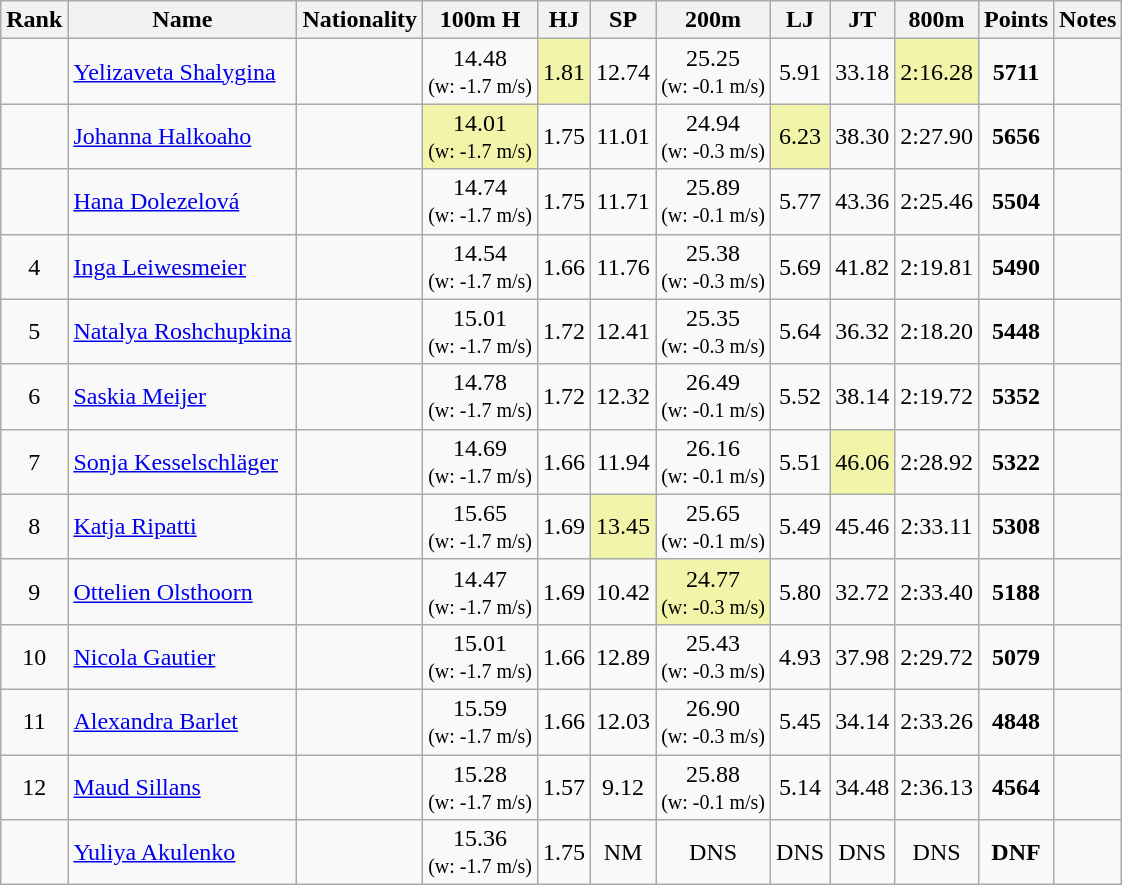<table class="wikitable sortable" style="text-align:center">
<tr>
<th>Rank</th>
<th>Name</th>
<th>Nationality</th>
<th>100m H</th>
<th>HJ</th>
<th>SP</th>
<th>200m</th>
<th>LJ</th>
<th>JT</th>
<th>800m</th>
<th>Points</th>
<th>Notes</th>
</tr>
<tr>
<td></td>
<td align=left><a href='#'>Yelizaveta Shalygina</a></td>
<td align=left></td>
<td>14.48<br><small>(w: -1.7 m/s)</small></td>
<td bgcolor=#F2F5A9>1.81</td>
<td>12.74</td>
<td>25.25<br><small>(w: -0.1 m/s)</small></td>
<td>5.91</td>
<td>33.18</td>
<td bgcolor=#F2F5A9>2:16.28</td>
<td><strong>5711</strong></td>
<td></td>
</tr>
<tr>
<td></td>
<td align=left><a href='#'>Johanna Halkoaho</a></td>
<td align=left></td>
<td bgcolor=#F2F5A9>14.01<br><small>(w: -1.7 m/s)</small></td>
<td>1.75</td>
<td>11.01</td>
<td>24.94<br><small>(w: -0.3 m/s)</small></td>
<td bgcolor=#F2F5A9>6.23</td>
<td>38.30</td>
<td>2:27.90</td>
<td><strong>5656</strong></td>
<td></td>
</tr>
<tr>
<td></td>
<td align=left><a href='#'>Hana Dolezelová</a></td>
<td align=left></td>
<td>14.74<br><small>(w: -1.7 m/s)</small></td>
<td>1.75</td>
<td>11.71</td>
<td>25.89<br><small>(w: -0.1 m/s)</small></td>
<td>5.77</td>
<td>43.36</td>
<td>2:25.46</td>
<td><strong>5504</strong></td>
<td></td>
</tr>
<tr>
<td>4</td>
<td align=left><a href='#'>Inga Leiwesmeier</a></td>
<td align=left></td>
<td>14.54<br><small>(w: -1.7 m/s)</small></td>
<td>1.66</td>
<td>11.76</td>
<td>25.38<br><small>(w: -0.3 m/s)</small></td>
<td>5.69</td>
<td>41.82</td>
<td>2:19.81</td>
<td><strong>5490</strong></td>
<td></td>
</tr>
<tr>
<td>5</td>
<td align=left><a href='#'>Natalya Roshchupkina</a></td>
<td align=left></td>
<td>15.01<br><small>(w: -1.7 m/s)</small></td>
<td>1.72</td>
<td>12.41</td>
<td>25.35<br><small>(w: -0.3 m/s)</small></td>
<td>5.64</td>
<td>36.32</td>
<td>2:18.20</td>
<td><strong>5448</strong></td>
<td></td>
</tr>
<tr>
<td>6</td>
<td align=left><a href='#'>Saskia Meijer</a></td>
<td align=left></td>
<td>14.78<br><small>(w: -1.7 m/s)</small></td>
<td>1.72</td>
<td>12.32</td>
<td>26.49<br><small>(w: -0.1 m/s)</small></td>
<td>5.52</td>
<td>38.14</td>
<td>2:19.72</td>
<td><strong>5352</strong></td>
<td></td>
</tr>
<tr>
<td>7</td>
<td align=left><a href='#'>Sonja Kesselschläger</a></td>
<td align=left></td>
<td>14.69<br><small>(w: -1.7 m/s)</small></td>
<td>1.66</td>
<td>11.94</td>
<td>26.16<br><small>(w: -0.1 m/s)</small></td>
<td>5.51</td>
<td bgcolor=#F2F5A9>46.06</td>
<td>2:28.92</td>
<td><strong>5322</strong></td>
<td></td>
</tr>
<tr>
<td>8</td>
<td align=left><a href='#'>Katja Ripatti</a></td>
<td align=left></td>
<td>15.65<br><small>(w: -1.7 m/s)</small></td>
<td>1.69</td>
<td bgcolor=#F2F5A9>13.45</td>
<td>25.65<br><small>(w: -0.1 m/s)</small></td>
<td>5.49</td>
<td>45.46</td>
<td>2:33.11</td>
<td><strong>5308</strong></td>
<td></td>
</tr>
<tr>
<td>9</td>
<td align=left><a href='#'>Ottelien Olsthoorn</a></td>
<td align=left></td>
<td>14.47<br><small>(w: -1.7 m/s)</small></td>
<td>1.69</td>
<td>10.42</td>
<td bgcolor=#F2F5A9>24.77<br><small>(w: -0.3 m/s)</small></td>
<td>5.80</td>
<td>32.72</td>
<td>2:33.40</td>
<td><strong>5188</strong></td>
<td></td>
</tr>
<tr>
<td>10</td>
<td align=left><a href='#'>Nicola Gautier</a></td>
<td align=left></td>
<td>15.01<br><small>(w: -1.7 m/s)</small></td>
<td>1.66</td>
<td>12.89</td>
<td>25.43<br><small>(w: -0.3 m/s)</small></td>
<td>4.93</td>
<td>37.98</td>
<td>2:29.72</td>
<td><strong>5079</strong></td>
<td></td>
</tr>
<tr>
<td>11</td>
<td align=left><a href='#'>Alexandra Barlet</a></td>
<td align=left></td>
<td>15.59<br><small>(w: -1.7 m/s)</small></td>
<td>1.66</td>
<td>12.03</td>
<td>26.90<br><small>(w: -0.3 m/s)</small></td>
<td>5.45</td>
<td>34.14</td>
<td>2:33.26</td>
<td><strong>4848</strong></td>
<td></td>
</tr>
<tr>
<td>12</td>
<td align=left><a href='#'>Maud Sillans</a></td>
<td align=left></td>
<td>15.28<br><small>(w: -1.7 m/s)</small></td>
<td>1.57</td>
<td>9.12</td>
<td>25.88<br><small>(w: -0.1 m/s)</small></td>
<td>5.14</td>
<td>34.48</td>
<td>2:36.13</td>
<td><strong>4564</strong></td>
<td></td>
</tr>
<tr>
<td></td>
<td align=left><a href='#'>Yuliya Akulenko</a></td>
<td align=left></td>
<td>15.36<br><small>(w: -1.7 m/s)</small></td>
<td>1.75</td>
<td>NM</td>
<td>DNS</td>
<td>DNS</td>
<td>DNS</td>
<td>DNS</td>
<td><strong>DNF</strong></td>
<td></td>
</tr>
</table>
